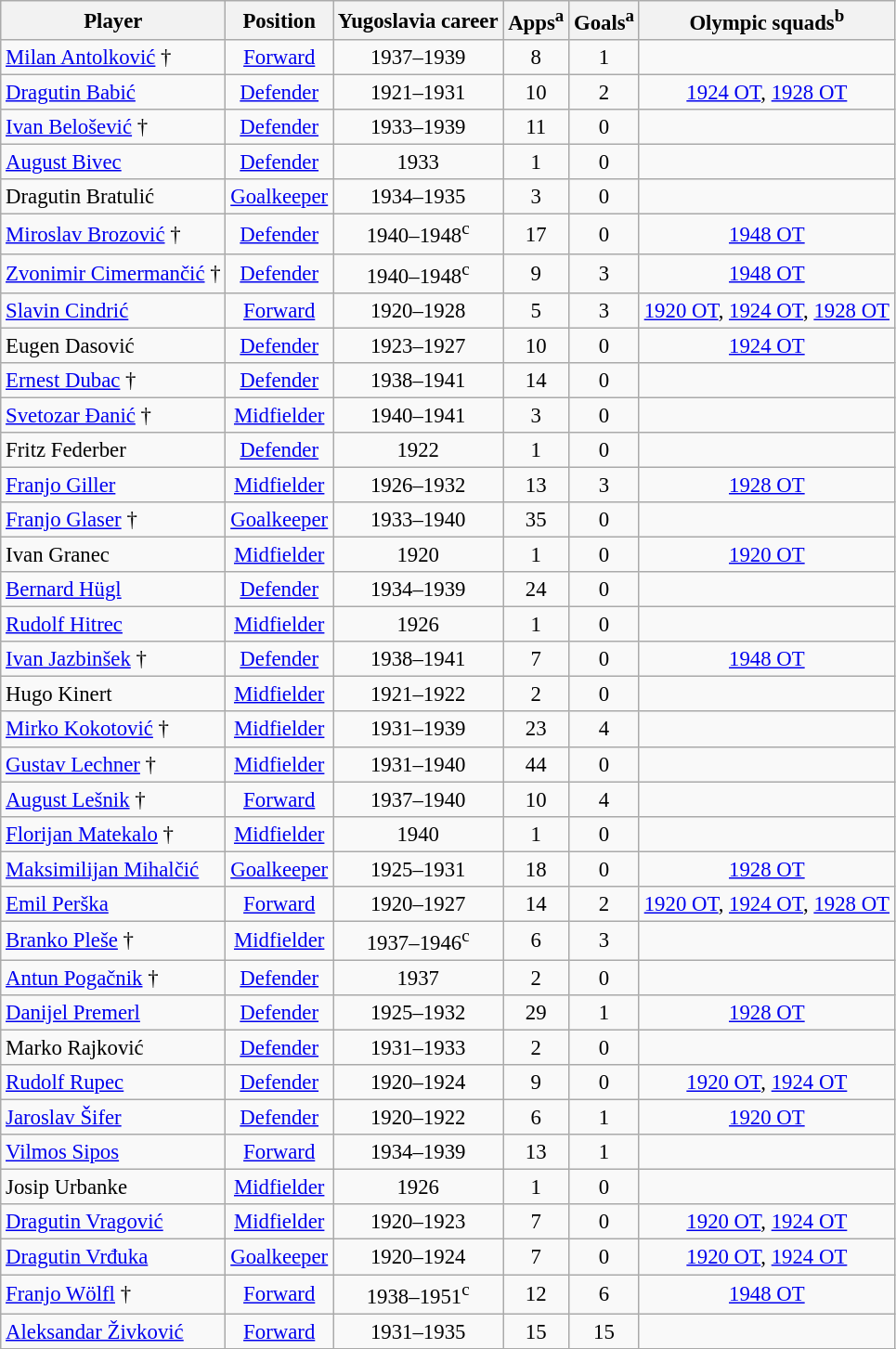<table class="wikitable sortable" style="text-align: center; font-size: 95%;">
<tr>
<th>Player</th>
<th>Position</th>
<th>Yugoslavia career</th>
<th>Apps<sup>a</sup></th>
<th>Goals<sup>a</sup></th>
<th>Olympic squads<sup>b</sup></th>
</tr>
<tr>
<td style="text-align: left;"><a href='#'>Milan Antolković</a> †</td>
<td><a href='#'>Forward</a></td>
<td>1937–1939</td>
<td>8</td>
<td>1</td>
<td></td>
</tr>
<tr>
<td style="text-align: left;"><a href='#'>Dragutin Babić</a></td>
<td><a href='#'>Defender</a></td>
<td>1921–1931</td>
<td>10</td>
<td>2</td>
<td><a href='#'>1924 OT</a>, <a href='#'>1928 OT</a></td>
</tr>
<tr>
<td style="text-align: left;"><a href='#'>Ivan Belošević</a> †</td>
<td><a href='#'>Defender</a></td>
<td>1933–1939</td>
<td>11</td>
<td>0</td>
<td></td>
</tr>
<tr>
<td style="text-align: left;"><a href='#'>August Bivec</a></td>
<td><a href='#'>Defender</a></td>
<td>1933</td>
<td>1</td>
<td>0</td>
<td></td>
</tr>
<tr>
<td style="text-align: left;">Dragutin Bratulić</td>
<td><a href='#'>Goalkeeper</a></td>
<td>1934–1935</td>
<td>3</td>
<td>0</td>
<td></td>
</tr>
<tr>
<td style="text-align: left;"><a href='#'>Miroslav Brozović</a> †</td>
<td><a href='#'>Defender</a></td>
<td>1940–1948<sup>c</sup></td>
<td>17</td>
<td>0</td>
<td><a href='#'>1948 OT</a></td>
</tr>
<tr>
<td style="text-align: left;"><a href='#'>Zvonimir Cimermančić</a> †</td>
<td><a href='#'>Defender</a></td>
<td>1940–1948<sup>c</sup></td>
<td>9</td>
<td>3</td>
<td><a href='#'>1948 OT</a></td>
</tr>
<tr>
<td style="text-align: left;"><a href='#'>Slavin Cindrić</a></td>
<td><a href='#'>Forward</a></td>
<td>1920–1928</td>
<td>5</td>
<td>3</td>
<td><a href='#'>1920 OT</a>, <a href='#'>1924 OT</a>, <a href='#'>1928 OT</a></td>
</tr>
<tr>
<td style="text-align: left;">Eugen Dasović</td>
<td><a href='#'>Defender</a></td>
<td>1923–1927</td>
<td>10</td>
<td>0</td>
<td><a href='#'>1924 OT</a></td>
</tr>
<tr>
<td style="text-align: left;"><a href='#'>Ernest Dubac</a> †</td>
<td><a href='#'>Defender</a></td>
<td>1938–1941</td>
<td>14</td>
<td>0</td>
<td></td>
</tr>
<tr>
<td style="text-align: left;"><a href='#'>Svetozar Đanić</a> †</td>
<td><a href='#'>Midfielder</a></td>
<td>1940–1941</td>
<td>3</td>
<td>0</td>
<td></td>
</tr>
<tr>
<td style="text-align: left;">Fritz Federber</td>
<td><a href='#'>Defender</a></td>
<td>1922</td>
<td>1</td>
<td>0</td>
<td></td>
</tr>
<tr>
<td style="text-align: left;"><a href='#'>Franjo Giller</a></td>
<td><a href='#'>Midfielder</a></td>
<td>1926–1932</td>
<td>13</td>
<td>3</td>
<td><a href='#'>1928 OT</a></td>
</tr>
<tr>
<td style="text-align: left;"><a href='#'>Franjo Glaser</a> †</td>
<td><a href='#'>Goalkeeper</a></td>
<td>1933–1940</td>
<td>35</td>
<td>0</td>
<td></td>
</tr>
<tr>
<td style="text-align: left;">Ivan Granec</td>
<td><a href='#'>Midfielder</a></td>
<td>1920</td>
<td>1</td>
<td>0</td>
<td><a href='#'>1920 OT</a></td>
</tr>
<tr>
<td style="text-align: left;"><a href='#'>Bernard Hügl</a></td>
<td><a href='#'>Defender</a></td>
<td>1934–1939</td>
<td>24</td>
<td>0</td>
<td></td>
</tr>
<tr>
<td style="text-align: left;"><a href='#'>Rudolf Hitrec</a></td>
<td><a href='#'>Midfielder</a></td>
<td>1926</td>
<td>1</td>
<td>0</td>
<td></td>
</tr>
<tr>
<td style="text-align: left;"><a href='#'>Ivan Jazbinšek</a> †</td>
<td><a href='#'>Defender</a></td>
<td>1938–1941</td>
<td>7</td>
<td>0</td>
<td><a href='#'>1948 OT</a></td>
</tr>
<tr>
<td style="text-align: left;">Hugo Kinert</td>
<td><a href='#'>Midfielder</a></td>
<td>1921–1922</td>
<td>2</td>
<td>0</td>
<td></td>
</tr>
<tr>
<td style="text-align: left;"><a href='#'>Mirko Kokotović</a> †</td>
<td><a href='#'>Midfielder</a></td>
<td>1931–1939</td>
<td>23</td>
<td>4</td>
<td></td>
</tr>
<tr>
<td style="text-align: left;"><a href='#'>Gustav Lechner</a> †</td>
<td><a href='#'>Midfielder</a></td>
<td>1931–1940</td>
<td>44</td>
<td>0</td>
<td></td>
</tr>
<tr>
<td style="text-align: left;"><a href='#'>August Lešnik</a> †</td>
<td><a href='#'>Forward</a></td>
<td>1937–1940</td>
<td>10</td>
<td>4</td>
<td></td>
</tr>
<tr>
<td style="text-align: left;"><a href='#'>Florijan Matekalo</a> †</td>
<td><a href='#'>Midfielder</a></td>
<td>1940</td>
<td>1</td>
<td>0</td>
<td></td>
</tr>
<tr>
<td style="text-align: left;"><a href='#'>Maksimilijan Mihalčić</a></td>
<td><a href='#'>Goalkeeper</a></td>
<td>1925–1931</td>
<td>18</td>
<td>0</td>
<td><a href='#'>1928 OT</a></td>
</tr>
<tr>
<td style="text-align: left;"><a href='#'>Emil Perška</a></td>
<td><a href='#'>Forward</a></td>
<td>1920–1927</td>
<td>14</td>
<td>2</td>
<td><a href='#'>1920 OT</a>, <a href='#'>1924 OT</a>, <a href='#'>1928 OT</a></td>
</tr>
<tr>
<td style="text-align: left;"><a href='#'>Branko Pleše</a> †</td>
<td><a href='#'>Midfielder</a></td>
<td>1937–1946<sup>c</sup></td>
<td>6</td>
<td>3</td>
<td></td>
</tr>
<tr>
<td style="text-align: left;"><a href='#'>Antun Pogačnik</a> †</td>
<td><a href='#'>Defender</a></td>
<td>1937</td>
<td>2</td>
<td>0</td>
<td></td>
</tr>
<tr>
<td style="text-align: left;"><a href='#'>Danijel Premerl</a></td>
<td><a href='#'>Defender</a></td>
<td>1925–1932</td>
<td>29</td>
<td>1</td>
<td><a href='#'>1928 OT</a></td>
</tr>
<tr>
<td style="text-align: left;">Marko Rajković</td>
<td><a href='#'>Defender</a></td>
<td>1931–1933</td>
<td>2</td>
<td>0</td>
<td></td>
</tr>
<tr>
<td style="text-align: left;"><a href='#'>Rudolf Rupec</a></td>
<td><a href='#'>Defender</a></td>
<td>1920–1924</td>
<td>9</td>
<td>0</td>
<td><a href='#'>1920 OT</a>, <a href='#'>1924 OT</a></td>
</tr>
<tr>
<td style="text-align: left;"><a href='#'>Jaroslav Šifer</a></td>
<td><a href='#'>Defender</a></td>
<td>1920–1922</td>
<td>6</td>
<td>1</td>
<td><a href='#'>1920 OT</a></td>
</tr>
<tr>
<td style="text-align: left;"><a href='#'>Vilmos Sipos</a></td>
<td><a href='#'>Forward</a></td>
<td>1934–1939</td>
<td>13</td>
<td>1</td>
<td></td>
</tr>
<tr>
<td style="text-align: left;">Josip Urbanke</td>
<td><a href='#'>Midfielder</a></td>
<td>1926</td>
<td>1</td>
<td>0</td>
<td></td>
</tr>
<tr>
<td style="text-align: left;"><a href='#'>Dragutin Vragović</a></td>
<td><a href='#'>Midfielder</a></td>
<td>1920–1923</td>
<td>7</td>
<td>0</td>
<td><a href='#'>1920 OT</a>, <a href='#'>1924 OT</a></td>
</tr>
<tr>
<td style="text-align: left;"><a href='#'>Dragutin Vrđuka</a></td>
<td><a href='#'>Goalkeeper</a></td>
<td>1920–1924</td>
<td>7</td>
<td>0</td>
<td><a href='#'>1920 OT</a>, <a href='#'>1924 OT</a></td>
</tr>
<tr>
<td style="text-align: left;"><a href='#'>Franjo Wölfl</a> †</td>
<td><a href='#'>Forward</a></td>
<td>1938–1951<sup>c</sup></td>
<td>12</td>
<td>6</td>
<td><a href='#'>1948 OT</a></td>
</tr>
<tr>
<td style="text-align: left;"><a href='#'>Aleksandar Živković</a></td>
<td><a href='#'>Forward</a></td>
<td>1931–1935</td>
<td>15</td>
<td>15</td>
<td></td>
</tr>
<tr>
</tr>
</table>
